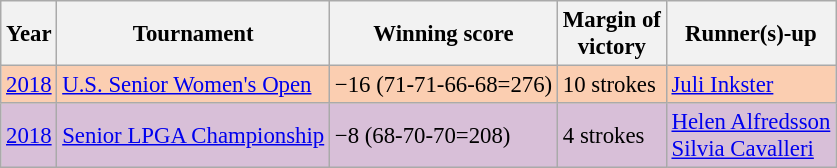<table class="wikitable" style="font-size:95%;">
<tr>
<th>Year</th>
<th>Tournament</th>
<th>Winning score</th>
<th>Margin of<br>victory</th>
<th>Runner(s)-up</th>
</tr>
<tr style="background:#fbceb1;">
<td><a href='#'>2018</a></td>
<td><a href='#'>U.S. Senior Women's Open</a></td>
<td>−16 (71-71-66-68=276)</td>
<td>10 strokes</td>
<td> <a href='#'>Juli Inkster</a></td>
</tr>
<tr style="background:thistle;">
<td><a href='#'>2018</a></td>
<td><a href='#'>Senior LPGA Championship</a></td>
<td>−8 (68-70-70=208)</td>
<td>4 strokes</td>
<td> <a href='#'>Helen Alfredsson</a><br> <a href='#'>Silvia Cavalleri</a></td>
</tr>
</table>
